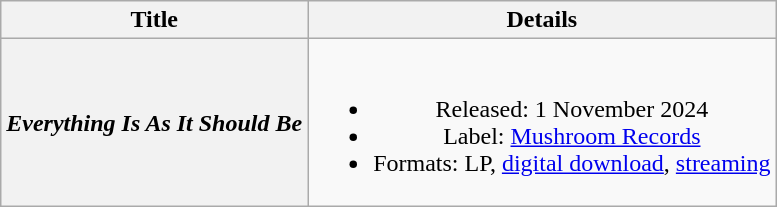<table class="wikitable plainrowheaders" style="text-align:center;">
<tr>
<th>Title</th>
<th>Details</th>
</tr>
<tr>
<th scope="row"><em>Everything Is As It Should Be</em></th>
<td><br><ul><li>Released: 1 November 2024</li><li>Label: <a href='#'>Mushroom Records</a></li><li>Formats: LP, <a href='#'>digital download</a>, <a href='#'>streaming</a></li></ul></td>
</tr>
</table>
